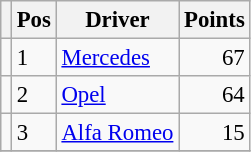<table class="wikitable" style="font-size: 95%;">
<tr>
<th></th>
<th>Pos</th>
<th>Driver</th>
<th>Points</th>
</tr>
<tr>
<td align="left"></td>
<td>1</td>
<td> <a href='#'>Mercedes</a></td>
<td align="right">67</td>
</tr>
<tr>
<td align="left"></td>
<td>2</td>
<td> <a href='#'>Opel</a></td>
<td align="right">64</td>
</tr>
<tr>
<td align="left"></td>
<td>3</td>
<td> <a href='#'>Alfa Romeo</a></td>
<td align="right">15</td>
</tr>
<tr>
</tr>
</table>
